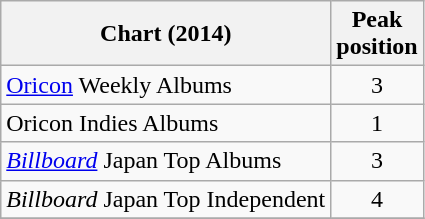<table class="wikitable sortable">
<tr>
<th>Chart (2014)</th>
<th style="text-align:center;">Peak<br>position</th>
</tr>
<tr>
<td><a href='#'>Oricon</a> Weekly Albums</td>
<td align="center">3</td>
</tr>
<tr>
<td>Oricon Indies Albums</td>
<td align="center">1</td>
</tr>
<tr>
<td><em><a href='#'>Billboard</a></em> Japan Top Albums</td>
<td align="center">3</td>
</tr>
<tr>
<td><em>Billboard</em> Japan Top Independent</td>
<td align="center">4</td>
</tr>
<tr>
</tr>
</table>
